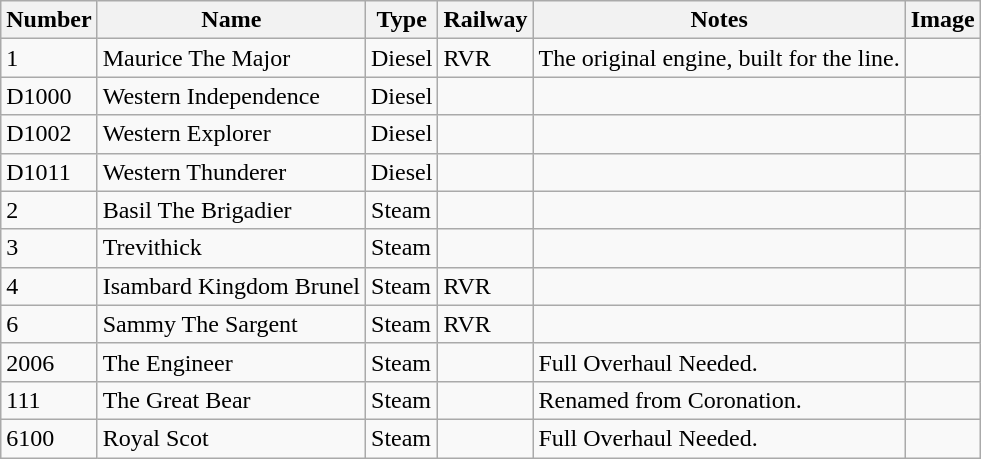<table class="wikitable">
<tr>
<th>Number</th>
<th>Name</th>
<th>Type</th>
<th>Railway</th>
<th>Notes</th>
<th>Image</th>
</tr>
<tr>
<td>1</td>
<td>Maurice The Major</td>
<td>Diesel</td>
<td>RVR</td>
<td>The original engine, built for the line.</td>
<td></td>
</tr>
<tr>
<td>D1000</td>
<td>Western Independence</td>
<td>Diesel</td>
<td></td>
<td></td>
<td></td>
</tr>
<tr>
<td>D1002</td>
<td>Western Explorer</td>
<td>Diesel</td>
<td></td>
<td></td>
<td></td>
</tr>
<tr>
<td>D1011</td>
<td>Western Thunderer</td>
<td>Diesel</td>
<td></td>
<td></td>
<td></td>
</tr>
<tr>
<td>2</td>
<td>Basil The Brigadier</td>
<td>Steam</td>
<td></td>
<td></td>
<td></td>
</tr>
<tr>
<td>3</td>
<td>Trevithick</td>
<td>Steam</td>
<td></td>
<td></td>
<td></td>
</tr>
<tr>
<td>4</td>
<td>Isambard Kingdom Brunel</td>
<td>Steam</td>
<td>RVR</td>
<td></td>
<td></td>
</tr>
<tr>
<td>6</td>
<td>Sammy The Sargent</td>
<td>Steam</td>
<td>RVR</td>
<td></td>
<td></td>
</tr>
<tr>
<td>2006</td>
<td>The Engineer</td>
<td>Steam</td>
<td></td>
<td>Full Overhaul Needed.</td>
<td></td>
</tr>
<tr>
<td>111</td>
<td>The Great Bear</td>
<td>Steam</td>
<td></td>
<td>Renamed from Coronation.</td>
<td></td>
</tr>
<tr>
<td>6100</td>
<td>Royal Scot</td>
<td>Steam</td>
<td></td>
<td>Full Overhaul Needed.</td>
<td></td>
</tr>
</table>
